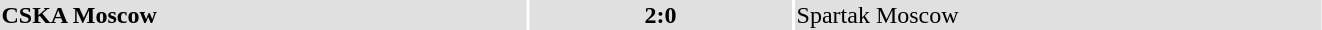<table width="70%">
<tr bgcolor="#e0e0e0">
<td style="width:40%;"><strong>CSKA Moscow</strong></td>
<th style="width:20%;"><strong>2:0</strong></th>
<td style="width:40%;">Spartak Moscow</td>
</tr>
</table>
